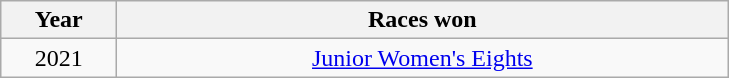<table class="wikitable" style="text-align:center">
<tr>
<th width=70>Year</th>
<th width=400>Races won</th>
</tr>
<tr>
<td>2021</td>
<td><a href='#'>Junior Women's Eights</a></td>
</tr>
</table>
